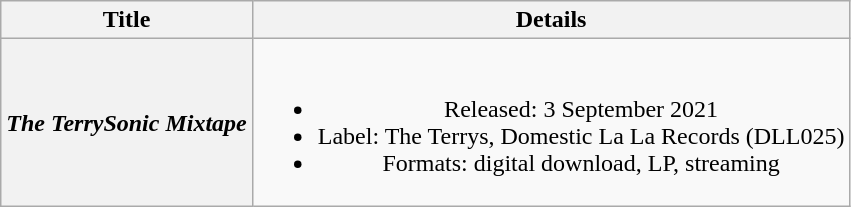<table class="wikitable plainrowheaders" style="text-align:center;">
<tr>
<th>Title</th>
<th>Details</th>
</tr>
<tr>
<th scope="row"><em>The TerrySonic Mixtape</em></th>
<td><br><ul><li>Released: 3 September 2021</li><li>Label: The Terrys, Domestic La La Records (DLL025)</li><li>Formats: digital download, LP, streaming</li></ul></td>
</tr>
</table>
